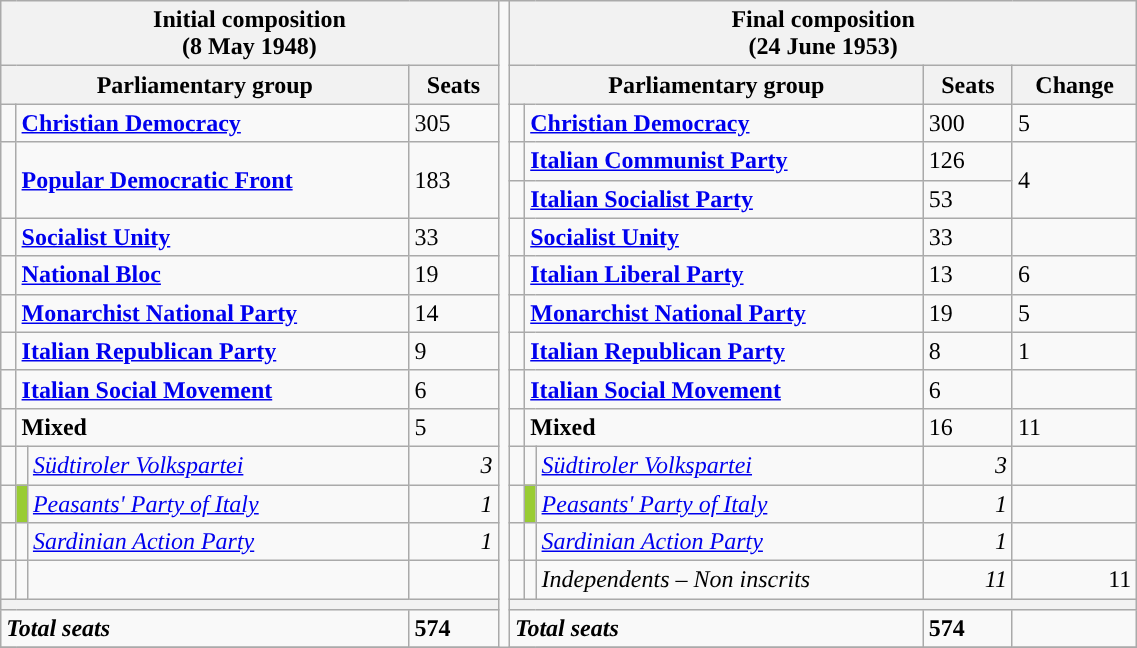<table class="wikitable" style="width : 60%;">
<tr>
<th colspan="4">Initial composition<br>(8 May 1948)</th>
<td rowspan="30" style="width : 1%;"></td>
<th colspan="5">Final composition<br>(24 June 1953)</th>
</tr>
<tr>
<th colspan="3">Parliamentary group</th>
<th>Seats</th>
<th colspan="3">Parliamentary group</th>
<th>Seats</th>
<th>Change</th>
</tr>
<tr>
<td></td>
<td colspan = "2"><strong><a href='#'>Christian Democracy</a></strong></td>
<td>305</td>
<td></td>
<td colspan = "2"><strong><a href='#'>Christian Democracy</a></strong></td>
<td>300</td>
<td> 5</td>
</tr>
<tr>
<td rowspan=2></td>
<td colspan = "2" rowspan="2"><strong><a href='#'>Popular Democratic Front</a></strong></td>
<td rowspan=2>183</td>
<td></td>
<td colspan = "2"><strong><a href='#'>Italian Communist Party</a></strong></td>
<td>126</td>
<td rowspan=2> 4</td>
</tr>
<tr>
<td></td>
<td colspan = "2"><strong><a href='#'>Italian Socialist Party</a></strong></td>
<td>53</td>
</tr>
<tr>
<td></td>
<td colspan = "2"><strong><a href='#'>Socialist Unity</a></strong></td>
<td>33</td>
<td></td>
<td colspan = "2"><strong><a href='#'>Socialist Unity</a></strong></td>
<td>33</td>
<td></td>
</tr>
<tr>
<td></td>
<td colspan = "2"><strong><a href='#'>National Bloc</a></strong></td>
<td>19</td>
<td></td>
<td colspan = "2"><strong><a href='#'>Italian Liberal Party</a></strong></td>
<td>13</td>
<td> 6</td>
</tr>
<tr>
<td></td>
<td colspan = "2"><strong><a href='#'>Monarchist National Party</a></strong></td>
<td>14</td>
<td></td>
<td colspan = "2"><strong><a href='#'>Monarchist National Party</a></strong></td>
<td>19</td>
<td> 5</td>
</tr>
<tr>
<td></td>
<td colspan = "2"><strong><a href='#'>Italian Republican Party</a></strong></td>
<td>9</td>
<td></td>
<td colspan = "2"><strong><a href='#'>Italian Republican Party</a></strong></td>
<td>8</td>
<td> 1</td>
</tr>
<tr>
<td></td>
<td colspan = "2"><strong><a href='#'>Italian Social Movement</a></strong></td>
<td>6</td>
<td></td>
<td colspan = "2"><strong><a href='#'>Italian Social Movement</a></strong></td>
<td>6</td>
<td></td>
</tr>
<tr>
<td></td>
<td colspan = "2"><strong>Mixed</strong></td>
<td>5</td>
<td></td>
<td colspan = "2"><strong>Mixed</strong></td>
<td>16</td>
<td> 11</td>
</tr>
<tr>
<td></td>
<td></td>
<td><em><a href='#'>Südtiroler Volkspartei</a></em></td>
<td align="right"><em>3</em></td>
<td></td>
<td></td>
<td><em><a href='#'>Südtiroler Volkspartei</a></em></td>
<td align="right"><em>3</em></td>
<td align="right"></td>
</tr>
<tr>
<td></td>
<td bgcolor="#99CC33" width=1%></td>
<td><em><a href='#'>Peasants' Party of Italy</a></em></td>
<td align="right"><em>1</em></td>
<td></td>
<td bgcolor="#99CC33" width=1%></td>
<td><em><a href='#'>Peasants' Party of Italy</a></em></td>
<td align="right"><em>1</em></td>
<td align="right"></td>
</tr>
<tr>
<td></td>
<td></td>
<td><em><a href='#'>Sardinian Action Party</a></em></td>
<td align="right"><em>1</em></td>
<td></td>
<td></td>
<td><em><a href='#'>Sardinian Action Party</a></em></td>
<td align="right"><em>1</em></td>
<td align="right"></td>
</tr>
<tr>
<td></td>
<td></td>
<td></td>
<td></td>
<td></td>
<td></td>
<td><em>Independents – Non inscrits</em></td>
<td align="right"><em>11</em></td>
<td align="right"> 11</td>
</tr>
<tr>
<th colspan="4"></th>
<th colspan="5"></th>
</tr>
<tr>
<td colspan="3"><strong><em>Total seats</em></strong></td>
<td><strong>574</strong></td>
<td colspan="3"><strong><em>Total seats</em></strong></td>
<td><strong>574</strong></td>
<td></td>
</tr>
<tr>
</tr>
</table>
